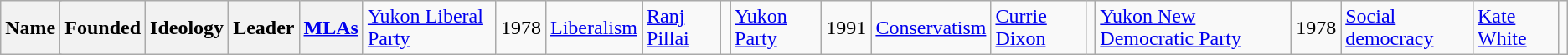<table class="wikitable">
<tr>
<th colspan=2>Name</th>
<th>Founded</th>
<th>Ideology</th>
<th>Leader</th>
<th><a href='#'>MLAs</a><br></th>
<td><a href='#'>Yukon Liberal Party</a><br><small></small></td>
<td>1978</td>
<td><a href='#'>Liberalism</a></td>
<td><a href='#'>Ranj Pillai</a></td>
<td><br></td>
<td><a href='#'>Yukon Party</a><br><small></small></td>
<td>1991</td>
<td><a href='#'>Conservatism</a></td>
<td><a href='#'>Currie Dixon</a></td>
<td><br></td>
<td><a href='#'>Yukon New Democratic Party</a><br><small></small></td>
<td>1978</td>
<td><a href='#'>Social democracy</a></td>
<td><a href='#'>Kate White</a></td>
<td></td>
</tr>
</table>
